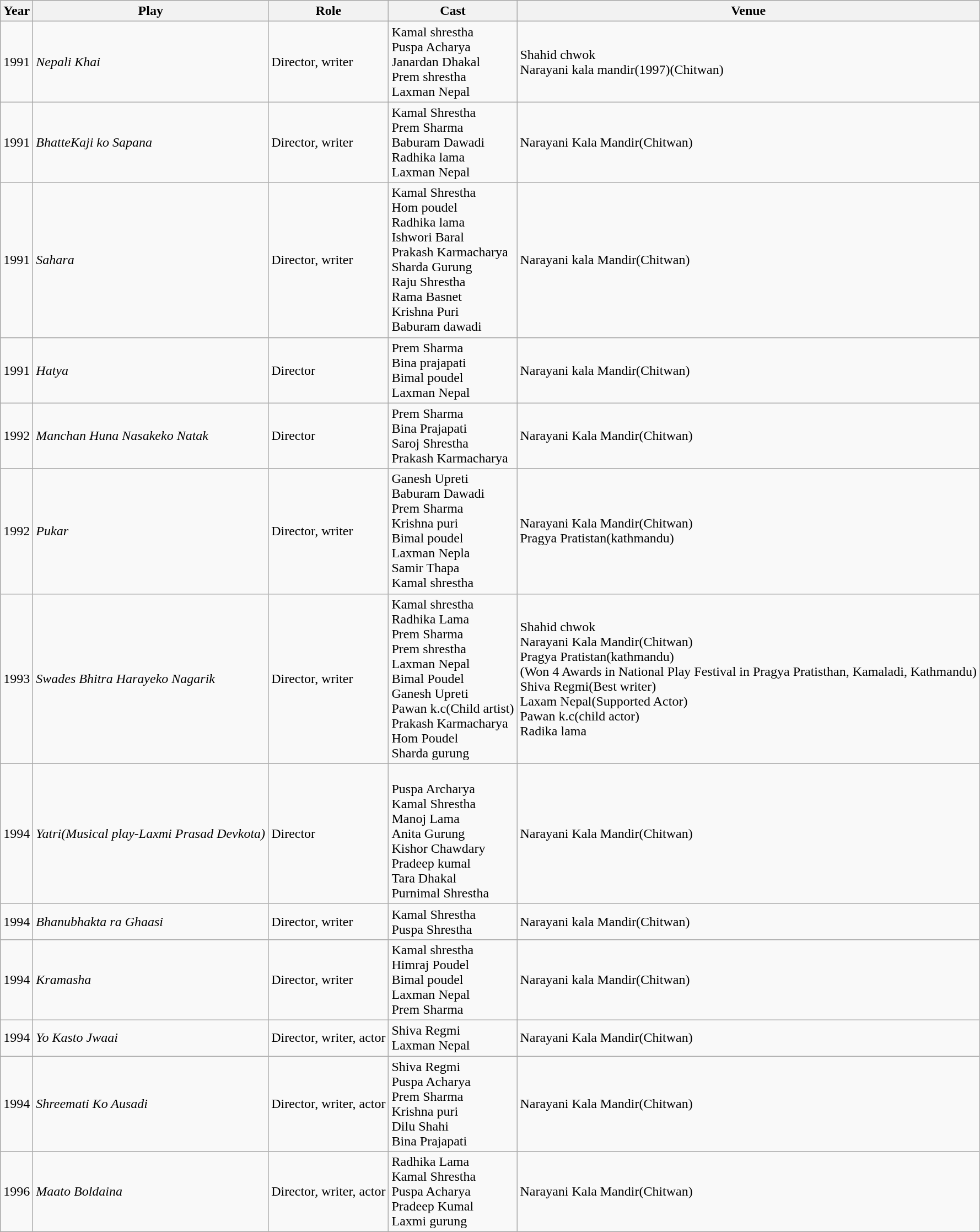<table class="wikitable">
<tr>
<th>Year</th>
<th>Play</th>
<th>Role</th>
<th>Cast</th>
<th>Venue</th>
</tr>
<tr>
<td>1991</td>
<td><em>Nepali Khai</em></td>
<td>Director, writer</td>
<td>Kamal shrestha<br>Puspa Acharya<br>Janardan Dhakal<br>Prem shrestha<br>Laxman Nepal</td>
<td>Shahid chwok <br> Narayani kala mandir(1997)(Chitwan)</td>
</tr>
<tr>
<td>1991</td>
<td><em>BhatteKaji ko Sapana</em></td>
<td>Director, writer</td>
<td>Kamal Shrestha<br>Prem Sharma<br>Baburam Dawadi<br>Radhika lama<br>Laxman Nepal</td>
<td>Narayani Kala Mandir(Chitwan)</td>
</tr>
<tr>
<td>1991</td>
<td><em>Sahara</em></td>
<td>Director, writer</td>
<td>Kamal Shrestha<br>Hom poudel<br>Radhika lama<br>Ishwori Baral<br>Prakash Karmacharya<br>Sharda Gurung<br>Raju Shrestha<br>Rama Basnet<br>Krishna Puri<br>Baburam dawadi</td>
<td>Narayani kala Mandir(Chitwan)</td>
</tr>
<tr>
<td>1991</td>
<td><em>Hatya</em></td>
<td>Director</td>
<td>Prem Sharma<br>Bina prajapati<br>Bimal poudel<br>Laxman Nepal</td>
<td>Narayani kala Mandir(Chitwan)</td>
</tr>
<tr>
<td>1992</td>
<td><em>Manchan Huna Nasakeko Natak</em></td>
<td>Director</td>
<td>Prem Sharma<br>Bina Prajapati<br>Saroj Shrestha<br>Prakash Karmacharya</td>
<td>Narayani Kala Mandir(Chitwan)</td>
</tr>
<tr>
<td>1992</td>
<td><em>Pukar</em></td>
<td>Director, writer</td>
<td>Ganesh Upreti<br>Baburam Dawadi<br>Prem Sharma<br>Krishna puri<br>Bimal poudel<br>Laxman Nepla<br>Samir Thapa<br>Kamal shrestha</td>
<td>Narayani Kala Mandir(Chitwan)<br>Pragya Pratistan(kathmandu)</td>
</tr>
<tr>
<td>1993</td>
<td><em>Swades Bhitra Harayeko Nagarik</em></td>
<td>Director, writer</td>
<td>Kamal shrestha<br>Radhika Lama<br>Prem Sharma<br>Prem shrestha<br>Laxman Nepal<br>Bimal Poudel<br>Ganesh Upreti<br>Pawan k.c(Child artist)<br>Prakash Karmacharya<br>Hom Poudel<br>Sharda gurung</td>
<td>Shahid chwok <br> Narayani Kala Mandir(Chitwan)<br>Pragya Pratistan(kathmandu)<br>(Won 4 Awards in National Play Festival in Pragya Pratisthan, Kamaladi, Kathmandu)<br>Shiva Regmi(Best writer)<br>Laxam Nepal(Supported Actor)<br>Pawan k.c(child actor)<br>Radika lama</td>
</tr>
<tr>
<td>1994</td>
<td><em>Yatri(Musical play-Laxmi Prasad Devkota)</em></td>
<td>Director</td>
<td><br>Puspa Archarya<br>Kamal Shrestha<br>Manoj Lama<br>Anita Gurung<br>Kishor Chawdary<br>Pradeep kumal<br>Tara Dhakal<br>Purnimal Shrestha</td>
<td>Narayani Kala Mandir(Chitwan)</td>
</tr>
<tr>
<td>1994</td>
<td><em>Bhanubhakta ra Ghaasi</em></td>
<td>Director, writer</td>
<td>Kamal Shrestha<br>Puspa Shrestha</td>
<td>Narayani kala Mandir(Chitwan)</td>
</tr>
<tr>
<td>1994</td>
<td><em>Kramasha</em></td>
<td>Director, writer</td>
<td>Kamal shrestha<br>Himraj Poudel<br>Bimal poudel<br>Laxman Nepal <br>Prem Sharma</td>
<td>Narayani kala Mandir(Chitwan)</td>
</tr>
<tr>
<td>1994</td>
<td><em>Yo Kasto Jwaai</em></td>
<td>Director, writer, actor</td>
<td>Shiva Regmi<br>Laxman Nepal</td>
<td>Narayani Kala Mandir(Chitwan)</td>
</tr>
<tr>
<td>1994</td>
<td><em>Shreemati Ko Ausadi</em></td>
<td>Director, writer, actor</td>
<td>Shiva Regmi<br>Puspa Acharya<br>Prem Sharma<br>Krishna puri<br>Dilu Shahi<br>Bina Prajapati</td>
<td>Narayani Kala Mandir(Chitwan)</td>
</tr>
<tr>
<td>1996</td>
<td><em>Maato Boldaina</em></td>
<td>Director, writer, actor</td>
<td>Radhika Lama<br>Kamal Shrestha<br>Puspa Acharya<br>Pradeep Kumal<br>Laxmi gurung</td>
<td>Narayani Kala Mandir(Chitwan)</td>
</tr>
</table>
